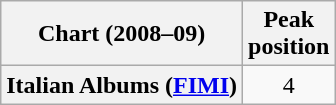<table class="wikitable plainrowheaders" style="text-align:center">
<tr>
<th scope="col">Chart (2008–09)</th>
<th scope="col">Peak<br>position</th>
</tr>
<tr>
<th scope="row">Italian Albums (<a href='#'>FIMI</a>)</th>
<td>4</td>
</tr>
</table>
